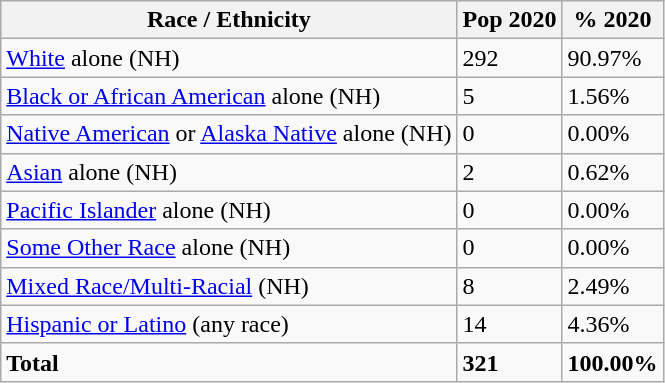<table class="wikitable">
<tr>
<th>Race / Ethnicity</th>
<th>Pop 2020</th>
<th>% 2020</th>
</tr>
<tr>
<td><a href='#'>White</a> alone (NH)</td>
<td>292</td>
<td>90.97%</td>
</tr>
<tr>
<td><a href='#'>Black or African American</a> alone (NH)</td>
<td>5</td>
<td>1.56%</td>
</tr>
<tr>
<td><a href='#'>Native American</a> or <a href='#'>Alaska Native</a> alone (NH)</td>
<td>0</td>
<td>0.00%</td>
</tr>
<tr>
<td><a href='#'>Asian</a> alone (NH)</td>
<td>2</td>
<td>0.62%</td>
</tr>
<tr>
<td><a href='#'>Pacific Islander</a> alone (NH)</td>
<td>0</td>
<td>0.00%</td>
</tr>
<tr>
<td><a href='#'>Some Other Race</a> alone (NH)</td>
<td>0</td>
<td>0.00%</td>
</tr>
<tr>
<td><a href='#'>Mixed Race/Multi-Racial</a> (NH)</td>
<td>8</td>
<td>2.49%</td>
</tr>
<tr>
<td><a href='#'>Hispanic or Latino</a> (any race)</td>
<td>14</td>
<td>4.36%</td>
</tr>
<tr>
<td><strong>Total</strong></td>
<td><strong>321</strong></td>
<td><strong>100.00%</strong></td>
</tr>
</table>
